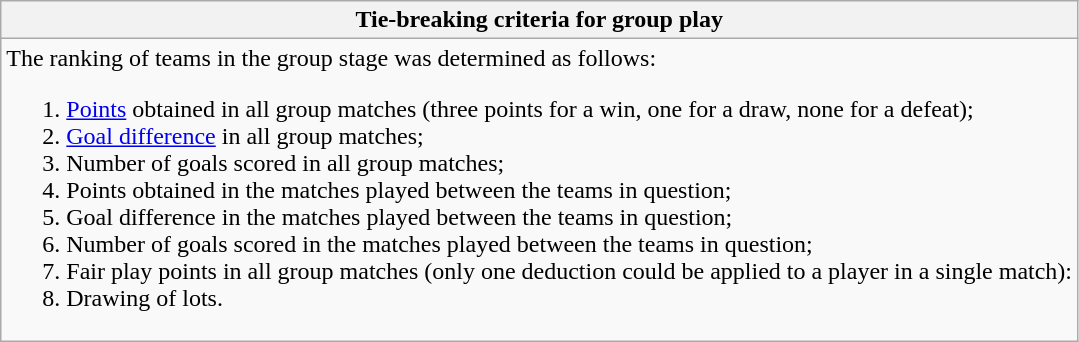<table class="wikitable collapsible collapsed">
<tr>
<th> Tie-breaking criteria for group play</th>
</tr>
<tr>
<td>The ranking of teams in the group stage was determined as follows:<br><ol><li><a href='#'>Points</a> obtained in all group matches (three points for a win, one for a draw, none for a defeat);</li><li><a href='#'>Goal difference</a> in all group matches;</li><li>Number of goals scored in all group matches;</li><li>Points obtained in the matches played between the teams in question;</li><li>Goal difference in the matches played between the teams in question;</li><li>Number of goals scored in the matches played between the teams in question;</li><li>Fair play points in all group matches (only one deduction could be applied to a player in a single match): </li><li>Drawing of lots.</li></ol></td>
</tr>
</table>
